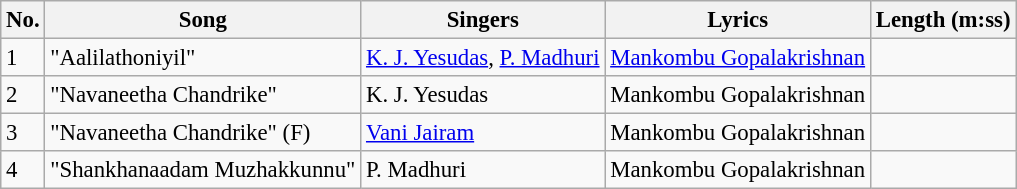<table class="wikitable" style="font-size:95%;">
<tr>
<th>No.</th>
<th>Song</th>
<th>Singers</th>
<th>Lyrics</th>
<th>Length (m:ss)</th>
</tr>
<tr>
<td>1</td>
<td>"Aalilathoniyil"</td>
<td><a href='#'>K. J. Yesudas</a>, <a href='#'>P. Madhuri</a></td>
<td><a href='#'>Mankombu Gopalakrishnan</a></td>
<td></td>
</tr>
<tr>
<td>2</td>
<td>"Navaneetha Chandrike"</td>
<td>K. J. Yesudas</td>
<td>Mankombu Gopalakrishnan</td>
<td></td>
</tr>
<tr>
<td>3</td>
<td>"Navaneetha Chandrike" (F)</td>
<td><a href='#'>Vani Jairam</a></td>
<td>Mankombu Gopalakrishnan</td>
<td></td>
</tr>
<tr>
<td>4</td>
<td>"Shankhanaadam Muzhakkunnu"</td>
<td>P. Madhuri</td>
<td>Mankombu Gopalakrishnan</td>
<td></td>
</tr>
</table>
